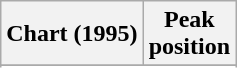<table class="wikitable plainrowheaders sortable" style="text-align:center;">
<tr>
<th scope="col">Chart (1995)</th>
<th scope="col">Peak<br>position</th>
</tr>
<tr>
</tr>
<tr>
</tr>
<tr>
</tr>
</table>
